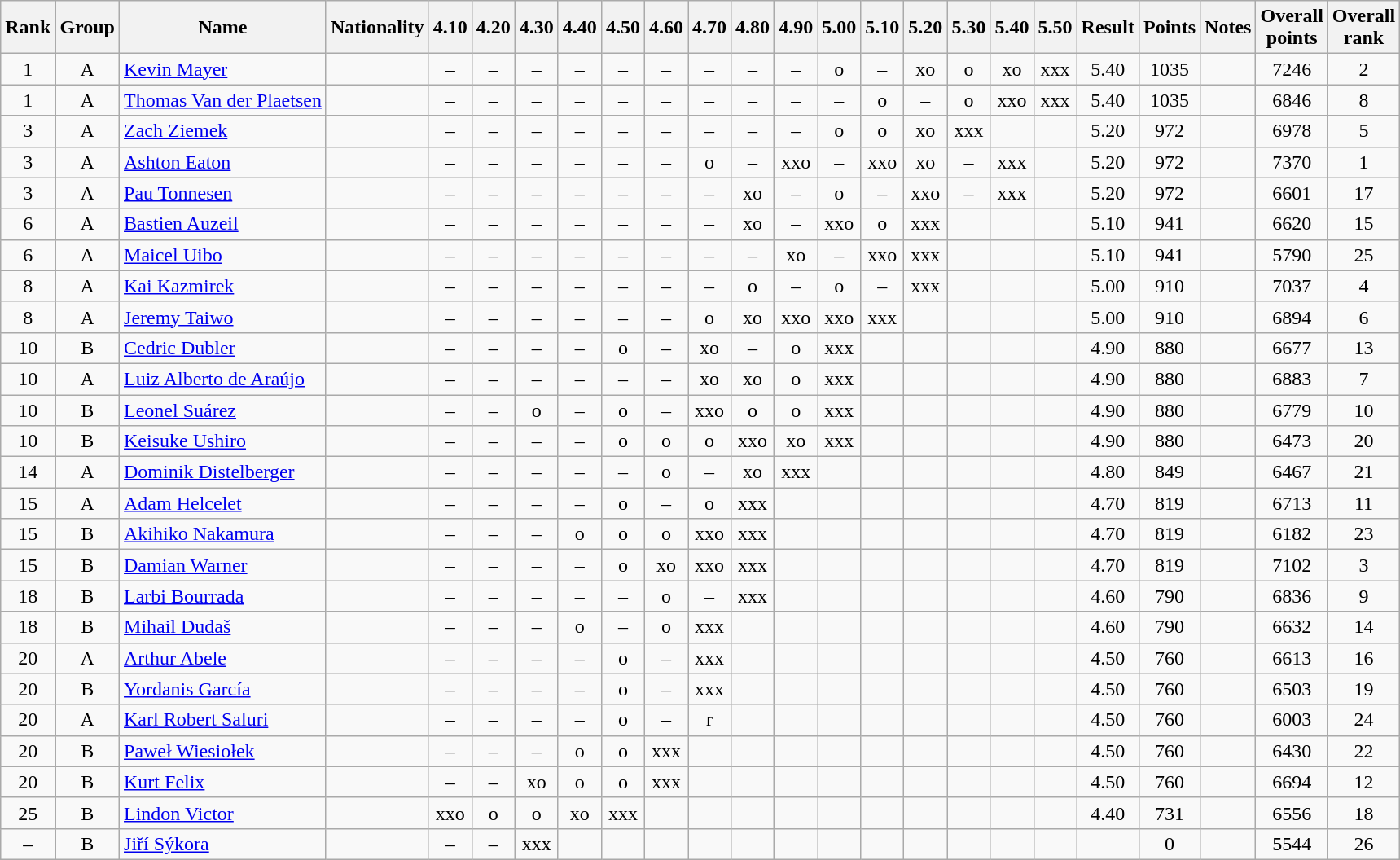<table class="wikitable sortable" style="text-align:center">
<tr>
<th>Rank</th>
<th>Group</th>
<th>Name</th>
<th>Nationality</th>
<th>4.10</th>
<th>4.20</th>
<th>4.30</th>
<th>4.40</th>
<th>4.50</th>
<th>4.60</th>
<th>4.70</th>
<th>4.80</th>
<th>4.90</th>
<th>5.00</th>
<th>5.10</th>
<th>5.20</th>
<th>5.30</th>
<th>5.40</th>
<th>5.50</th>
<th>Result</th>
<th>Points</th>
<th>Notes</th>
<th>Overall<br>points</th>
<th>Overall<br>rank</th>
</tr>
<tr>
<td>1</td>
<td>A</td>
<td align=left><a href='#'>Kevin Mayer</a></td>
<td align=left></td>
<td>–</td>
<td>–</td>
<td>–</td>
<td>–</td>
<td>–</td>
<td>–</td>
<td>–</td>
<td>–</td>
<td>–</td>
<td>o</td>
<td>–</td>
<td>xo</td>
<td>o</td>
<td>xo</td>
<td>xxx</td>
<td>5.40</td>
<td>1035</td>
<td></td>
<td>7246</td>
<td>2</td>
</tr>
<tr>
<td>1</td>
<td>A</td>
<td align=left><a href='#'>Thomas Van der Plaetsen</a></td>
<td align=left></td>
<td>–</td>
<td>–</td>
<td>–</td>
<td>–</td>
<td>–</td>
<td>–</td>
<td>–</td>
<td>–</td>
<td>–</td>
<td>–</td>
<td>o</td>
<td>–</td>
<td>o</td>
<td>xxo</td>
<td>xxx</td>
<td>5.40</td>
<td>1035</td>
<td></td>
<td>6846</td>
<td>8</td>
</tr>
<tr>
<td>3</td>
<td>A</td>
<td align=left><a href='#'>Zach Ziemek</a></td>
<td align=left></td>
<td>–</td>
<td>–</td>
<td>–</td>
<td>–</td>
<td>–</td>
<td>–</td>
<td>–</td>
<td>–</td>
<td>–</td>
<td>o</td>
<td>o</td>
<td>xo</td>
<td>xxx</td>
<td></td>
<td></td>
<td>5.20</td>
<td>972</td>
<td></td>
<td>6978</td>
<td>5</td>
</tr>
<tr>
<td>3</td>
<td>A</td>
<td align=left><a href='#'>Ashton Eaton</a></td>
<td align=left></td>
<td>–</td>
<td>–</td>
<td>–</td>
<td>–</td>
<td>–</td>
<td>–</td>
<td>o</td>
<td>–</td>
<td>xxo</td>
<td>–</td>
<td>xxo</td>
<td>xo</td>
<td>–</td>
<td>xxx</td>
<td></td>
<td>5.20</td>
<td>972</td>
<td></td>
<td>7370</td>
<td>1</td>
</tr>
<tr>
<td>3</td>
<td>A</td>
<td align=left><a href='#'>Pau Tonnesen</a></td>
<td align=left></td>
<td>–</td>
<td>–</td>
<td>–</td>
<td>–</td>
<td>–</td>
<td>–</td>
<td>–</td>
<td>xo</td>
<td>–</td>
<td>o</td>
<td>–</td>
<td>xxo</td>
<td>–</td>
<td>xxx</td>
<td></td>
<td>5.20</td>
<td>972</td>
<td></td>
<td>6601</td>
<td>17</td>
</tr>
<tr>
<td>6</td>
<td>A</td>
<td align=left><a href='#'>Bastien Auzeil</a></td>
<td align=left></td>
<td>–</td>
<td>–</td>
<td>–</td>
<td>–</td>
<td>–</td>
<td>–</td>
<td>–</td>
<td>xo</td>
<td>–</td>
<td>xxo</td>
<td>o</td>
<td>xxx</td>
<td></td>
<td></td>
<td></td>
<td>5.10</td>
<td>941</td>
<td></td>
<td>6620</td>
<td>15</td>
</tr>
<tr>
<td>6</td>
<td>A</td>
<td align=left><a href='#'>Maicel Uibo</a></td>
<td align=left></td>
<td>–</td>
<td>–</td>
<td>–</td>
<td>–</td>
<td>–</td>
<td>–</td>
<td>–</td>
<td>–</td>
<td>xo</td>
<td>–</td>
<td>xxo</td>
<td>xxx</td>
<td></td>
<td></td>
<td></td>
<td>5.10</td>
<td>941</td>
<td></td>
<td>5790</td>
<td>25</td>
</tr>
<tr>
<td>8</td>
<td>A</td>
<td align=left><a href='#'>Kai Kazmirek</a></td>
<td align=left></td>
<td>–</td>
<td>–</td>
<td>–</td>
<td>–</td>
<td>–</td>
<td>–</td>
<td>–</td>
<td>o</td>
<td>–</td>
<td>o</td>
<td>–</td>
<td>xxx</td>
<td></td>
<td></td>
<td></td>
<td>5.00</td>
<td>910</td>
<td></td>
<td>7037</td>
<td>4</td>
</tr>
<tr>
<td>8</td>
<td>A</td>
<td align=left><a href='#'>Jeremy Taiwo</a></td>
<td align=left></td>
<td>–</td>
<td>–</td>
<td>–</td>
<td>–</td>
<td>–</td>
<td>–</td>
<td>o</td>
<td>xo</td>
<td>xxo</td>
<td>xxo</td>
<td>xxx</td>
<td></td>
<td></td>
<td></td>
<td></td>
<td>5.00</td>
<td>910</td>
<td></td>
<td>6894</td>
<td>6</td>
</tr>
<tr>
<td>10</td>
<td>B</td>
<td align=left><a href='#'>Cedric Dubler</a></td>
<td align=left></td>
<td>–</td>
<td>–</td>
<td>–</td>
<td>–</td>
<td>o</td>
<td>–</td>
<td>xo</td>
<td>–</td>
<td>o</td>
<td>xxx</td>
<td></td>
<td></td>
<td></td>
<td></td>
<td></td>
<td>4.90</td>
<td>880</td>
<td></td>
<td>6677</td>
<td>13</td>
</tr>
<tr>
<td>10</td>
<td>A</td>
<td align=left><a href='#'>Luiz Alberto de Araújo</a></td>
<td align=left></td>
<td>–</td>
<td>–</td>
<td>–</td>
<td>–</td>
<td>–</td>
<td>–</td>
<td>xo</td>
<td>xo</td>
<td>o</td>
<td>xxx</td>
<td></td>
<td></td>
<td></td>
<td></td>
<td></td>
<td>4.90</td>
<td>880</td>
<td></td>
<td>6883</td>
<td>7</td>
</tr>
<tr>
<td>10</td>
<td>B</td>
<td align=left><a href='#'>Leonel Suárez</a></td>
<td align=left></td>
<td>–</td>
<td>–</td>
<td>o</td>
<td>–</td>
<td>o</td>
<td>–</td>
<td>xxo</td>
<td>o</td>
<td>o</td>
<td>xxx</td>
<td></td>
<td></td>
<td></td>
<td></td>
<td></td>
<td>4.90</td>
<td>880</td>
<td></td>
<td>6779</td>
<td>10</td>
</tr>
<tr>
<td>10</td>
<td>B</td>
<td align=left><a href='#'>Keisuke Ushiro</a></td>
<td align=left></td>
<td>–</td>
<td>–</td>
<td>–</td>
<td>–</td>
<td>o</td>
<td>o</td>
<td>o</td>
<td>xxo</td>
<td>xo</td>
<td>xxx</td>
<td></td>
<td></td>
<td></td>
<td></td>
<td></td>
<td>4.90</td>
<td>880</td>
<td></td>
<td>6473</td>
<td>20</td>
</tr>
<tr>
<td>14</td>
<td>A</td>
<td align=left><a href='#'>Dominik Distelberger</a></td>
<td align=left></td>
<td>–</td>
<td>–</td>
<td>–</td>
<td>–</td>
<td>–</td>
<td>o</td>
<td>–</td>
<td>xo</td>
<td>xxx</td>
<td></td>
<td></td>
<td></td>
<td></td>
<td></td>
<td></td>
<td>4.80</td>
<td>849</td>
<td></td>
<td>6467</td>
<td>21</td>
</tr>
<tr>
<td>15</td>
<td>A</td>
<td align=left><a href='#'>Adam Helcelet</a></td>
<td align=left></td>
<td>–</td>
<td>–</td>
<td>–</td>
<td>–</td>
<td>o</td>
<td>–</td>
<td>o</td>
<td>xxx</td>
<td></td>
<td></td>
<td></td>
<td></td>
<td></td>
<td></td>
<td></td>
<td>4.70</td>
<td>819</td>
<td></td>
<td>6713</td>
<td>11</td>
</tr>
<tr>
<td>15</td>
<td>B</td>
<td align=left><a href='#'>Akihiko Nakamura</a></td>
<td align=left></td>
<td>–</td>
<td>–</td>
<td>–</td>
<td>o</td>
<td>o</td>
<td>o</td>
<td>xxo</td>
<td>xxx</td>
<td></td>
<td></td>
<td></td>
<td></td>
<td></td>
<td></td>
<td></td>
<td>4.70</td>
<td>819</td>
<td></td>
<td>6182</td>
<td>23</td>
</tr>
<tr>
<td>15</td>
<td>B</td>
<td align=left><a href='#'>Damian Warner</a></td>
<td align=left></td>
<td>–</td>
<td>–</td>
<td>–</td>
<td>–</td>
<td>o</td>
<td>xo</td>
<td>xxo</td>
<td>xxx</td>
<td></td>
<td></td>
<td></td>
<td></td>
<td></td>
<td></td>
<td></td>
<td>4.70</td>
<td>819</td>
<td></td>
<td>7102</td>
<td>3</td>
</tr>
<tr>
<td>18</td>
<td>B</td>
<td align=left><a href='#'>Larbi Bourrada</a></td>
<td align=left></td>
<td>–</td>
<td>–</td>
<td>–</td>
<td>–</td>
<td>–</td>
<td>o</td>
<td>–</td>
<td>xxx</td>
<td></td>
<td></td>
<td></td>
<td></td>
<td></td>
<td></td>
<td></td>
<td>4.60</td>
<td>790</td>
<td></td>
<td>6836</td>
<td>9</td>
</tr>
<tr>
<td>18</td>
<td>B</td>
<td align=left><a href='#'>Mihail Dudaš</a></td>
<td align=left></td>
<td>–</td>
<td>–</td>
<td>–</td>
<td>o</td>
<td>–</td>
<td>o</td>
<td>xxx</td>
<td></td>
<td></td>
<td></td>
<td></td>
<td></td>
<td></td>
<td></td>
<td></td>
<td>4.60</td>
<td>790</td>
<td></td>
<td>6632</td>
<td>14</td>
</tr>
<tr>
<td>20</td>
<td>A</td>
<td align=left><a href='#'>Arthur Abele</a></td>
<td align=left></td>
<td>–</td>
<td>–</td>
<td>–</td>
<td>–</td>
<td>o</td>
<td>–</td>
<td>xxx</td>
<td></td>
<td></td>
<td></td>
<td></td>
<td></td>
<td></td>
<td></td>
<td></td>
<td>4.50</td>
<td>760</td>
<td></td>
<td>6613</td>
<td>16</td>
</tr>
<tr>
<td>20</td>
<td>B</td>
<td align=left><a href='#'>Yordanis García</a></td>
<td align=left></td>
<td>–</td>
<td>–</td>
<td>–</td>
<td>–</td>
<td>o</td>
<td>–</td>
<td>xxx</td>
<td></td>
<td></td>
<td></td>
<td></td>
<td></td>
<td></td>
<td></td>
<td></td>
<td>4.50</td>
<td>760</td>
<td></td>
<td>6503</td>
<td>19</td>
</tr>
<tr>
<td>20</td>
<td>A</td>
<td align=left><a href='#'>Karl Robert Saluri</a></td>
<td align=left></td>
<td>–</td>
<td>–</td>
<td>–</td>
<td>–</td>
<td>o</td>
<td>–</td>
<td>r</td>
<td></td>
<td></td>
<td></td>
<td></td>
<td></td>
<td></td>
<td></td>
<td></td>
<td>4.50</td>
<td>760</td>
<td></td>
<td>6003</td>
<td>24</td>
</tr>
<tr>
<td>20</td>
<td>B</td>
<td align=left><a href='#'>Paweł Wiesiołek</a></td>
<td align=left></td>
<td>–</td>
<td>–</td>
<td>–</td>
<td>o</td>
<td>o</td>
<td>xxx</td>
<td></td>
<td></td>
<td></td>
<td></td>
<td></td>
<td></td>
<td></td>
<td></td>
<td></td>
<td>4.50</td>
<td>760</td>
<td></td>
<td>6430</td>
<td>22</td>
</tr>
<tr>
<td>20</td>
<td>B</td>
<td align=left><a href='#'>Kurt Felix</a></td>
<td align=left></td>
<td>–</td>
<td>–</td>
<td>xo</td>
<td>o</td>
<td>o</td>
<td>xxx</td>
<td></td>
<td></td>
<td></td>
<td></td>
<td></td>
<td></td>
<td></td>
<td></td>
<td></td>
<td>4.50</td>
<td>760</td>
<td></td>
<td>6694</td>
<td>12</td>
</tr>
<tr>
<td>25</td>
<td>B</td>
<td align=left><a href='#'>Lindon Victor</a></td>
<td align=left></td>
<td>xxo</td>
<td>o</td>
<td>o</td>
<td>xo</td>
<td>xxx</td>
<td></td>
<td></td>
<td></td>
<td></td>
<td></td>
<td></td>
<td></td>
<td></td>
<td></td>
<td></td>
<td>4.40</td>
<td>731</td>
<td></td>
<td>6556</td>
<td>18</td>
</tr>
<tr>
<td>–</td>
<td>B</td>
<td align=left><a href='#'>Jiří Sýkora</a></td>
<td align=left></td>
<td>–</td>
<td>–</td>
<td>xxx</td>
<td></td>
<td></td>
<td></td>
<td></td>
<td></td>
<td></td>
<td></td>
<td></td>
<td></td>
<td></td>
<td></td>
<td></td>
<td></td>
<td>0</td>
<td></td>
<td>5544</td>
<td>26</td>
</tr>
</table>
